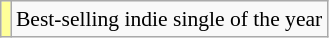<table class="wikitable plainrowheaders" style="font-size:90%;">
<tr>
<td bgcolor=#FFFF99 align=center></td>
<td>Best-selling indie single of the year</td>
</tr>
</table>
